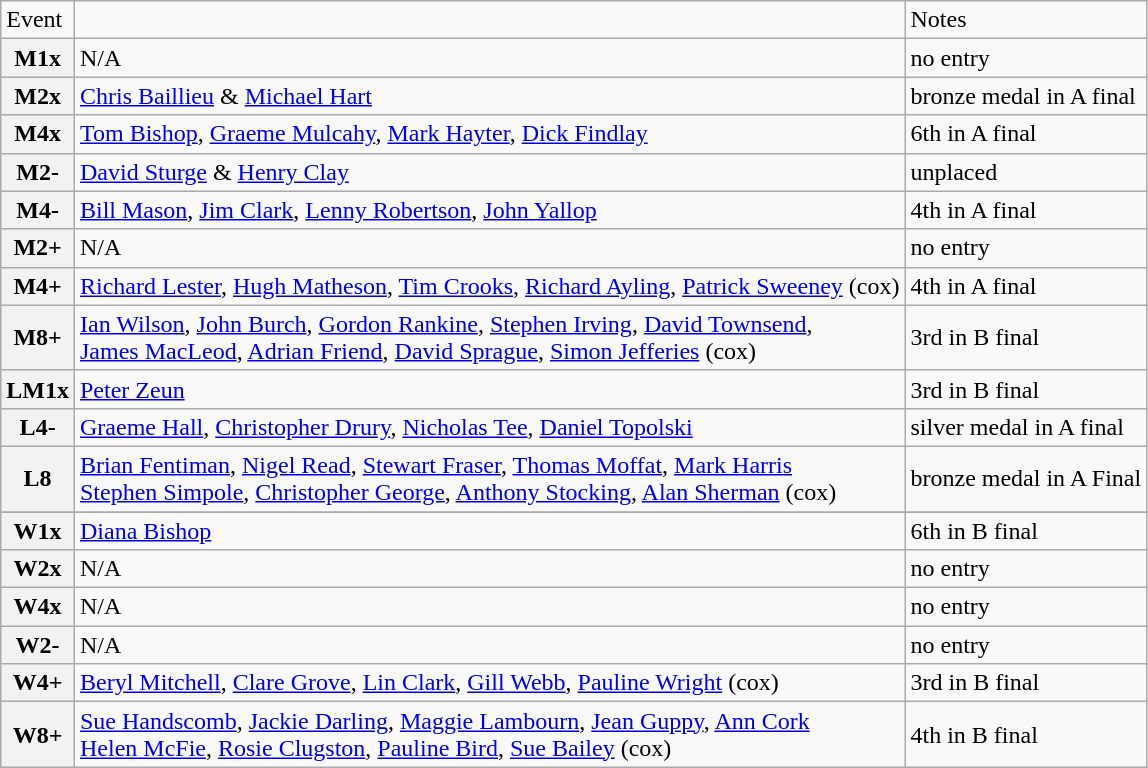<table class="wikitable">
<tr>
<td>Event</td>
<td></td>
<td>Notes</td>
</tr>
<tr>
<th>M1x</th>
<td>N/A</td>
<td>no entry</td>
</tr>
<tr>
<th>M2x</th>
<td><a href='#'>Chris Baillieu</a> & <a href='#'>Michael Hart</a></td>
<td>bronze medal in A final</td>
</tr>
<tr>
<th>M4x</th>
<td><a href='#'>Tom Bishop</a>, <a href='#'>Graeme Mulcahy</a>, <a href='#'>Mark Hayter</a>, <a href='#'>Dick Findlay</a></td>
<td>6th in A final</td>
</tr>
<tr>
<th>M2-</th>
<td><a href='#'>David Sturge</a> & <a href='#'>Henry Clay</a></td>
<td>unplaced</td>
</tr>
<tr>
<th>M4-</th>
<td><a href='#'>Bill Mason</a>, <a href='#'>Jim Clark</a>, <a href='#'>Lenny Robertson</a>, <a href='#'>John Yallop</a></td>
<td>4th in A final</td>
</tr>
<tr>
<th>M2+</th>
<td>N/A</td>
<td>no entry</td>
</tr>
<tr>
<th>M4+</th>
<td><a href='#'>Richard Lester</a>, <a href='#'>Hugh Matheson</a>, <a href='#'>Tim Crooks</a>, <a href='#'>Richard Ayling</a>, <a href='#'>Patrick Sweeney</a> (cox)</td>
<td>4th in A final</td>
</tr>
<tr>
<th>M8+</th>
<td><a href='#'>Ian Wilson</a>, <a href='#'>John Burch</a>, <a href='#'>Gordon Rankine</a>, <a href='#'>Stephen Irving</a>, <a href='#'>David Townsend</a>,<br> <a href='#'>James MacLeod</a>, <a href='#'>Adrian Friend</a>, <a href='#'>David Sprague</a>, <a href='#'>Simon Jefferies</a> (cox)</td>
<td>3rd in B final</td>
</tr>
<tr>
<th>LM1x</th>
<td><a href='#'>Peter Zeun</a></td>
<td>3rd in B final</td>
</tr>
<tr>
<th>L4-</th>
<td><a href='#'>Graeme Hall</a>, <a href='#'>Christopher Drury</a>, <a href='#'>Nicholas Tee</a>, <a href='#'>Daniel Topolski</a></td>
<td>silver medal in A final</td>
</tr>
<tr>
<th>L8</th>
<td><a href='#'>Brian Fentiman</a>, <a href='#'>Nigel Read</a>, <a href='#'>Stewart Fraser</a>, <a href='#'>Thomas Moffat</a>, <a href='#'>Mark Harris</a> <br> <a href='#'>Stephen Simpole</a>, <a href='#'>Christopher George</a>, <a href='#'>Anthony Stocking</a>, <a href='#'>Alan Sherman</a> (cox)</td>
<td>bronze medal in A Final</td>
</tr>
<tr>
</tr>
<tr>
<th>W1x</th>
<td><a href='#'>Diana Bishop</a></td>
<td>6th in B final</td>
</tr>
<tr>
<th>W2x</th>
<td>N/A</td>
<td>no entry</td>
</tr>
<tr>
<th>W4x</th>
<td>N/A</td>
<td>no entry</td>
</tr>
<tr>
<th>W2-</th>
<td>N/A</td>
<td>no entry</td>
</tr>
<tr>
<th>W4+</th>
<td><a href='#'>Beryl Mitchell</a>, <a href='#'>Clare Grove</a>, <a href='#'>Lin Clark</a>, <a href='#'>Gill Webb</a>, <a href='#'>Pauline Wright</a> (cox)</td>
<td>3rd in B final</td>
</tr>
<tr>
<th>W8+</th>
<td><a href='#'>Sue Handscomb</a>, <a href='#'>Jackie Darling</a>, <a href='#'>Maggie Lambourn</a>, <a href='#'>Jean Guppy</a>, <a href='#'>Ann Cork</a> <br><a href='#'>Helen McFie</a>, <a href='#'>Rosie Clugston</a>, <a href='#'>Pauline Bird</a>, <a href='#'>Sue Bailey</a> (cox)</td>
<td>4th in B final</td>
</tr>
</table>
